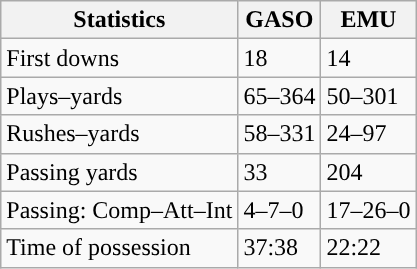<table class="wikitable">
<tr>
<th>Statistics</th>
<th>GASO</th>
<th>EMU</th>
</tr>
<tr>
<td>First downs</td>
<td>18</td>
<td>14</td>
</tr>
<tr>
<td>Plays–yards</td>
<td>65–364</td>
<td>50–301</td>
</tr>
<tr>
<td>Rushes–yards</td>
<td>58–331</td>
<td>24–97</td>
</tr>
<tr>
<td>Passing yards</td>
<td>33</td>
<td>204</td>
</tr>
<tr>
<td>Passing: Comp–Att–Int</td>
<td>4–7–0</td>
<td>17–26–0</td>
</tr>
<tr>
<td>Time of possession</td>
<td>37:38</td>
<td>22:22</td>
</tr>
</table>
